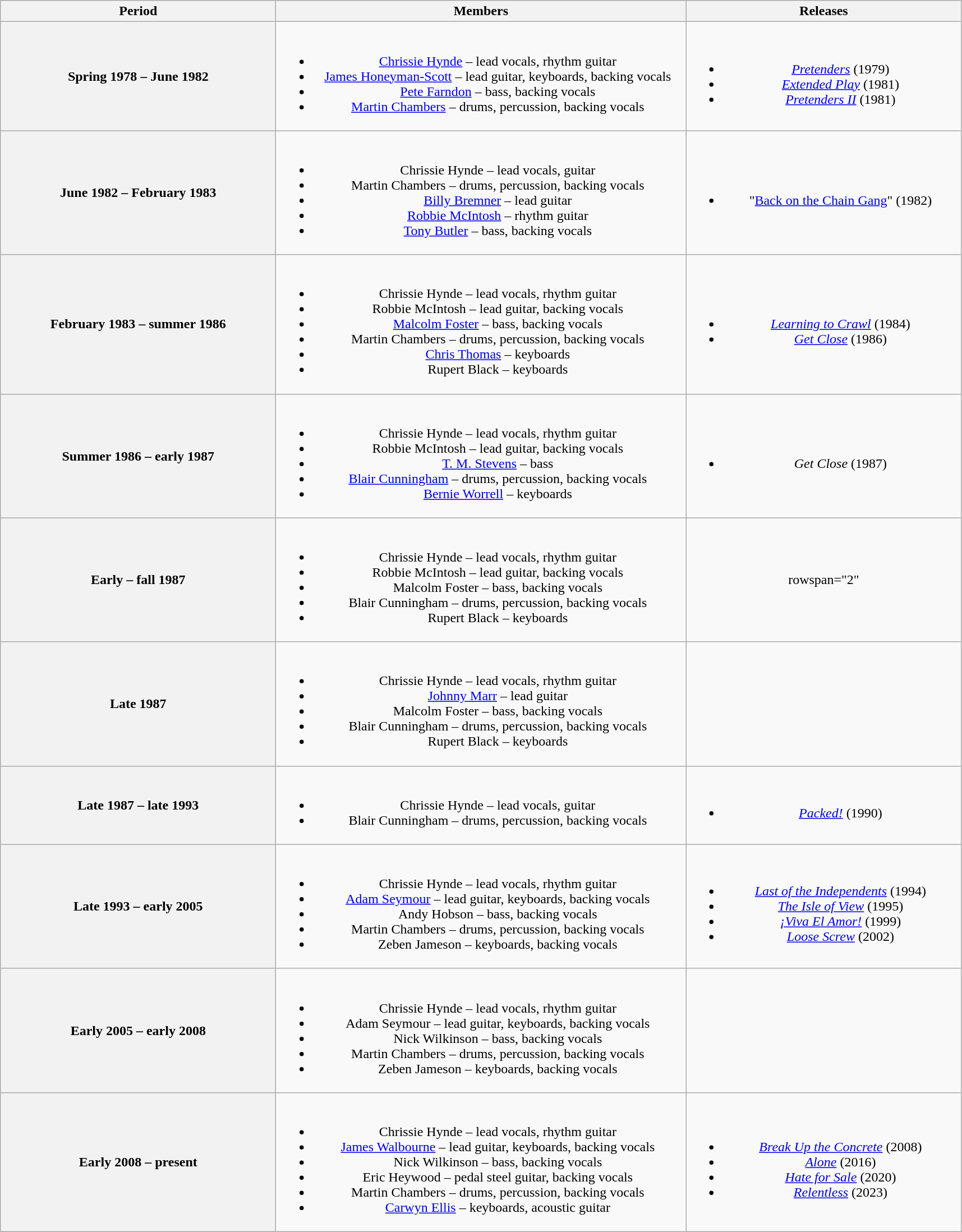<table class="wikitable plainrowheaders" style="text-align:center;">
<tr>
<th scope="col" style="width:20em;">Period</th>
<th scope="col" style="width:30em;">Members</th>
<th scope="col" style="width:20em;">Releases</th>
</tr>
<tr>
<th scope="col">Spring 1978 – June 1982</th>
<td><br><ul><li><a href='#'>Chrissie Hynde</a> – lead vocals, rhythm guitar</li><li><a href='#'>James Honeyman-Scott</a> – lead guitar, keyboards, backing vocals</li><li><a href='#'>Pete Farndon</a> – bass, backing vocals</li><li><a href='#'>Martin Chambers</a> – drums, percussion, backing vocals</li></ul></td>
<td><br><ul><li><em><a href='#'>Pretenders</a></em> (1979)</li><li><em><a href='#'>Extended Play</a></em> (1981)</li><li><em><a href='#'>Pretenders II</a></em> (1981)</li></ul></td>
</tr>
<tr>
<th scope="col">June 1982 – February 1983</th>
<td><br><ul><li>Chrissie Hynde – lead vocals, guitar</li><li>Martin Chambers – drums, percussion, backing vocals</li><li><a href='#'>Billy Bremner</a> – lead guitar </li><li><a href='#'>Robbie McIntosh</a> – rhythm guitar </li><li><a href='#'>Tony Butler</a> – bass, backing vocals </li></ul></td>
<td><br><ul><li>"<a href='#'>Back on the Chain Gang</a>" (1982)</li></ul></td>
</tr>
<tr>
<th scope="col">February 1983 – summer 1986</th>
<td><br><ul><li>Chrissie Hynde – lead vocals, rhythm guitar</li><li>Robbie McIntosh – lead guitar, backing vocals</li><li><a href='#'>Malcolm Foster</a> – bass, backing vocals</li><li>Martin Chambers – drums, percussion, backing vocals</li><li><a href='#'>Chris Thomas</a> – keyboards </li><li>Rupert Black – keyboards </li></ul></td>
<td><br><ul><li><em><a href='#'>Learning to Crawl</a></em> (1984)</li><li><em><a href='#'>Get Close</a></em> (1986) </li></ul></td>
</tr>
<tr>
<th scope="col">Summer 1986 – early 1987</th>
<td><br><ul><li>Chrissie Hynde – lead vocals, rhythm guitar</li><li>Robbie McIntosh – lead guitar, backing vocals</li><li><a href='#'>T. M. Stevens</a> – bass</li><li><a href='#'>Blair Cunningham</a> – drums, percussion, backing vocals</li><li><a href='#'>Bernie Worrell</a> – keyboards </li></ul></td>
<td><br><ul><li><em>Get Close</em> (1987) </li></ul></td>
</tr>
<tr>
<th scope="col">Early – fall 1987</th>
<td><br><ul><li>Chrissie Hynde – lead vocals, rhythm guitar</li><li>Robbie McIntosh – lead guitar, backing vocals</li><li>Malcolm Foster – bass, backing vocals</li><li>Blair Cunningham – drums, percussion, backing vocals</li><li>Rupert Black – keyboards </li></ul></td>
<td>rowspan="2" </td>
</tr>
<tr>
<th scope="col">Late 1987</th>
<td><br><ul><li>Chrissie Hynde – lead vocals, rhythm guitar</li><li><a href='#'>Johnny Marr</a> – lead guitar</li><li>Malcolm Foster – bass, backing vocals</li><li>Blair Cunningham – drums, percussion, backing vocals</li><li>Rupert Black – keyboards </li></ul></td>
</tr>
<tr>
<th scope="col">Late 1987 – late 1993</th>
<td><br><ul><li>Chrissie Hynde – lead vocals, guitar</li><li>Blair Cunningham – drums, percussion, backing vocals</li></ul></td>
<td><br><ul><li><em><a href='#'>Packed!</a></em> (1990)</li></ul></td>
</tr>
<tr>
<th scope="col">Late 1993 – early 2005</th>
<td><br><ul><li>Chrissie Hynde – lead vocals, rhythm guitar</li><li><a href='#'>Adam Seymour</a> – lead guitar, keyboards, backing vocals</li><li>Andy Hobson – bass, backing vocals</li><li>Martin Chambers – drums, percussion, backing vocals</li><li>Zeben Jameson – keyboards, backing vocals </li></ul></td>
<td><br><ul><li><em><a href='#'>Last of the Independents</a></em> (1994)</li><li><em><a href='#'>The Isle of View</a></em> (1995)</li><li><em><a href='#'>¡Viva El Amor!</a></em> (1999)</li><li><em><a href='#'>Loose Screw</a></em> (2002)</li></ul></td>
</tr>
<tr>
<th scope="col">Early 2005 – early 2008</th>
<td><br><ul><li>Chrissie Hynde – lead vocals, rhythm guitar</li><li>Adam Seymour – lead guitar, keyboards, backing vocals</li><li>Nick Wilkinson – bass, backing vocals</li><li>Martin Chambers – drums, percussion, backing vocals</li><li>Zeben Jameson – keyboards, backing vocals </li></ul></td>
<td></td>
</tr>
<tr>
<th scope="col">Early 2008 – present</th>
<td><br><ul><li>Chrissie Hynde – lead vocals, rhythm guitar</li><li><a href='#'>James Walbourne</a> – lead guitar, keyboards, backing vocals</li><li>Nick Wilkinson – bass, backing vocals</li><li>Eric Heywood – pedal steel guitar, backing vocals</li><li>Martin Chambers – drums, percussion, backing vocals</li><li><a href='#'>Carwyn Ellis</a> – keyboards, acoustic guitar </li></ul></td>
<td><br><ul><li><em><a href='#'>Break Up the Concrete</a></em> (2008)</li><li><em><a href='#'>Alone</a></em> (2016)</li><li><em><a href='#'>Hate for Sale</a></em> (2020)</li><li><em><a href='#'>Relentless</a></em> (2023)</li></ul></td>
</tr>
</table>
